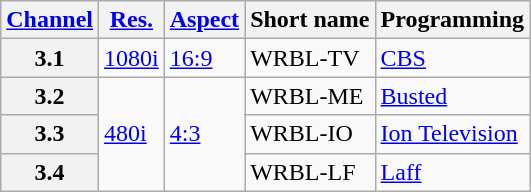<table class="wikitable">
<tr>
<th scope = "col"><a href='#'>Channel</a></th>
<th scope = "col"><a href='#'>Res.</a></th>
<th scope = "col"><a href='#'>Aspect</a></th>
<th scope = "col">Short name</th>
<th scope = "col">Programming</th>
</tr>
<tr>
<th scope = "row">3.1</th>
<td><a href='#'>1080i</a></td>
<td><a href='#'>16:9</a></td>
<td>WRBL-TV</td>
<td><a href='#'>CBS</a></td>
</tr>
<tr>
<th scope = "row">3.2</th>
<td rowspan=3><a href='#'>480i</a></td>
<td rowspan=3><a href='#'>4:3</a></td>
<td>WRBL-ME</td>
<td><a href='#'>Busted</a></td>
</tr>
<tr>
<th scope = "row">3.3</th>
<td>WRBL-IO</td>
<td><a href='#'>Ion Television</a></td>
</tr>
<tr>
<th scope = "row">3.4</th>
<td>WRBL-LF</td>
<td><a href='#'>Laff</a></td>
</tr>
</table>
